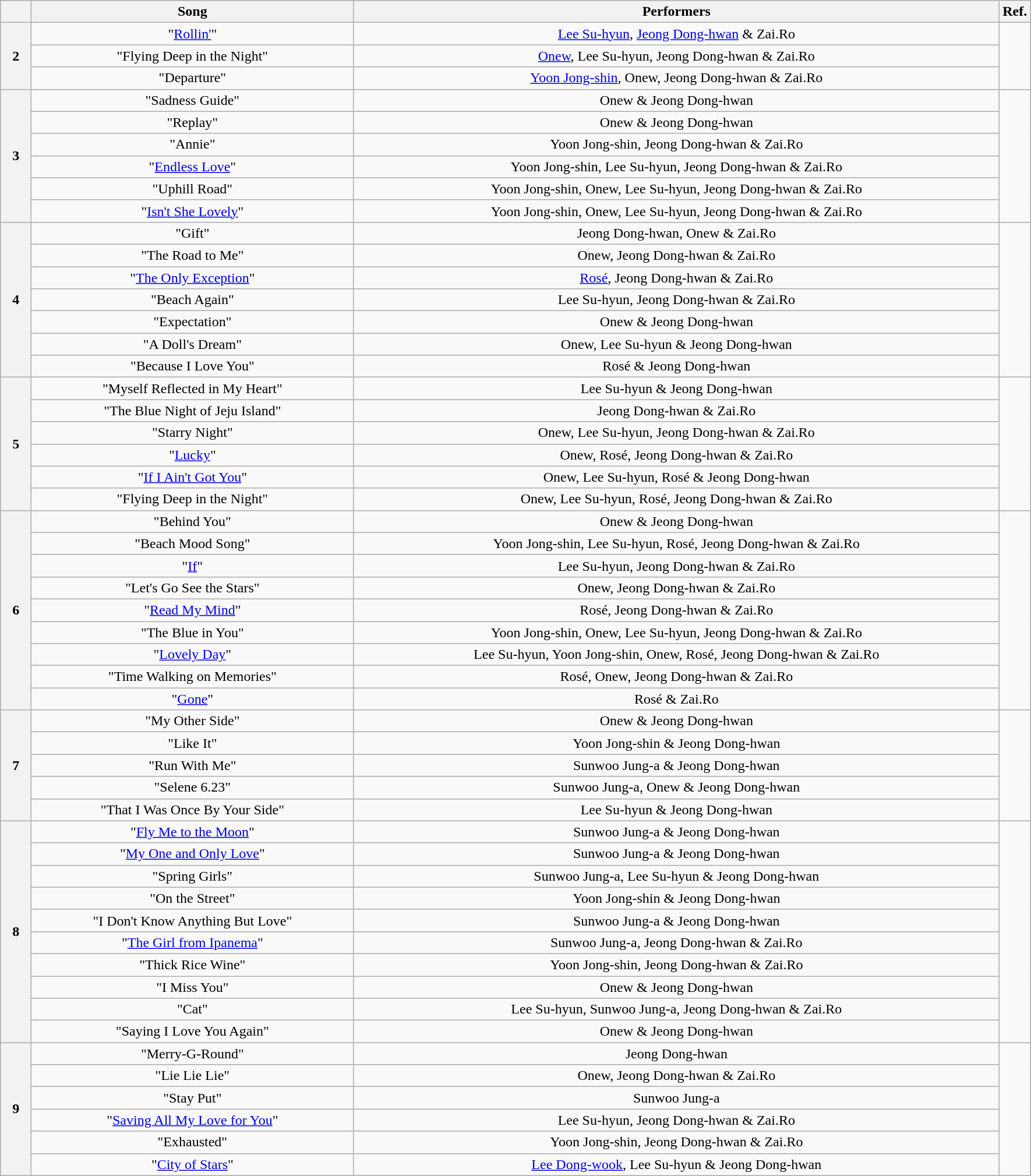<table class="wikitable" style="text-align:center;">
<tr>
<th style="width:3%;"></th>
<th>Song</th>
<th>Performers</th>
<th style="width:3%;">Ref.</th>
</tr>
<tr>
<th rowspan=3>2</th>
<td>"<a href='#'>Rollin'</a>" </td>
<td><a href='#'>Lee Su-hyun</a>, <a href='#'>Jeong Dong-hwan</a> & Zai.Ro</td>
<td rowspan=3></td>
</tr>
<tr>
<td>"Flying Deep in the Night" </td>
<td><a href='#'>Onew</a>, Lee Su-hyun, Jeong Dong-hwan & Zai.Ro</td>
</tr>
<tr>
<td>"Departure" </td>
<td><a href='#'>Yoon Jong-shin</a>, Onew, Jeong Dong-hwan & Zai.Ro</td>
</tr>
<tr>
<th rowspan=6>3</th>
<td>"Sadness Guide" </td>
<td>Onew & Jeong Dong-hwan</td>
<td rowspan=6></td>
</tr>
<tr>
<td>"Replay" </td>
<td>Onew & Jeong Dong-hwan</td>
</tr>
<tr>
<td>"Annie" </td>
<td>Yoon Jong-shin, Jeong Dong-hwan & Zai.Ro</td>
</tr>
<tr>
<td>"<a href='#'>Endless Love</a>" </td>
<td>Yoon Jong-shin, Lee Su-hyun, Jeong Dong-hwan & Zai.Ro</td>
</tr>
<tr>
<td>"Uphill Road" </td>
<td>Yoon Jong-shin, Onew, Lee Su-hyun, Jeong Dong-hwan & Zai.Ro</td>
</tr>
<tr>
<td>"<a href='#'>Isn't She Lovely</a>" </td>
<td>Yoon Jong-shin, Onew, Lee Su-hyun, Jeong Dong-hwan & Zai.Ro</td>
</tr>
<tr>
<th rowspan=7>4</th>
<td>"Gift" </td>
<td>Jeong Dong-hwan, Onew & Zai.Ro</td>
<td rowspan=7></td>
</tr>
<tr>
<td>"The Road to Me" </td>
<td>Onew, Jeong Dong-hwan & Zai.Ro</td>
</tr>
<tr>
<td>"<a href='#'>The Only Exception</a>" </td>
<td><a href='#'>Rosé</a>, Jeong Dong-hwan & Zai.Ro</td>
</tr>
<tr>
<td>"Beach Again" </td>
<td>Lee Su-hyun, Jeong Dong-hwan & Zai.Ro</td>
</tr>
<tr>
<td>"Expectation" </td>
<td>Onew & Jeong Dong-hwan</td>
</tr>
<tr>
<td>"A Doll's Dream" </td>
<td>Onew, Lee Su-hyun & Jeong Dong-hwan</td>
</tr>
<tr>
<td>"Because I Love You" </td>
<td>Rosé & Jeong Dong-hwan</td>
</tr>
<tr>
<th rowspan=6>5</th>
<td>"Myself Reflected in My Heart" </td>
<td>Lee Su-hyun & Jeong Dong-hwan</td>
<td rowspan=6></td>
</tr>
<tr>
<td>"The Blue Night of Jeju Island" </td>
<td>Jeong Dong-hwan & Zai.Ro</td>
</tr>
<tr>
<td>"Starry Night" </td>
<td>Onew, Lee Su-hyun, Jeong Dong-hwan & Zai.Ro</td>
</tr>
<tr>
<td>"<a href='#'>Lucky</a>" </td>
<td>Onew, Rosé, Jeong Dong-hwan & Zai.Ro</td>
</tr>
<tr>
<td>"<a href='#'>If I Ain't Got You</a>" </td>
<td>Onew, Lee Su-hyun, Rosé & Jeong Dong-hwan</td>
</tr>
<tr>
<td>"Flying Deep in the Night" </td>
<td>Onew, Lee Su-hyun, Rosé, Jeong Dong-hwan & Zai.Ro</td>
</tr>
<tr>
<th rowspan=9>6</th>
<td>"Behind You" </td>
<td>Onew & Jeong Dong-hwan</td>
<td rowspan=9></td>
</tr>
<tr>
<td>"Beach Mood Song" </td>
<td>Yoon Jong-shin, Lee Su-hyun, Rosé, Jeong Dong-hwan & Zai.Ro</td>
</tr>
<tr>
<td>"<a href='#'>If</a>" </td>
<td>Lee Su-hyun, Jeong Dong-hwan & Zai.Ro</td>
</tr>
<tr>
<td>"Let's Go See the Stars" </td>
<td>Onew, Jeong Dong-hwan & Zai.Ro</td>
</tr>
<tr>
<td>"<a href='#'>Read My Mind</a>" </td>
<td>Rosé, Jeong Dong-hwan & Zai.Ro</td>
</tr>
<tr>
<td>"The Blue in You" </td>
<td>Yoon Jong-shin, Onew, Lee Su-hyun, Jeong Dong-hwan & Zai.Ro</td>
</tr>
<tr>
<td>"<a href='#'>Lovely Day</a>" </td>
<td>Lee Su-hyun, Yoon Jong-shin, Onew, Rosé, Jeong Dong-hwan & Zai.Ro</td>
</tr>
<tr>
<td>"Time Walking on Memories" </td>
<td>Rosé, Onew, Jeong Dong-hwan & Zai.Ro</td>
</tr>
<tr>
<td>"<a href='#'>Gone</a>" </td>
<td>Rosé & Zai.Ro</td>
</tr>
<tr>
<th rowspan=5>7</th>
<td>"My Other Side" </td>
<td>Onew & Jeong Dong-hwan</td>
<td rowspan=5></td>
</tr>
<tr>
<td>"Like It" </td>
<td>Yoon Jong-shin & Jeong Dong-hwan</td>
</tr>
<tr>
<td>"Run With Me" </td>
<td>Sunwoo Jung-a & Jeong Dong-hwan</td>
</tr>
<tr>
<td>"Selene 6.23" </td>
<td>Sunwoo Jung-a, Onew & Jeong Dong-hwan</td>
</tr>
<tr>
<td>"That I Was Once By Your Side" </td>
<td>Lee Su-hyun & Jeong Dong-hwan</td>
</tr>
<tr>
<th rowspan=10>8</th>
<td>"<a href='#'>Fly Me to the Moon</a>" </td>
<td>Sunwoo Jung-a & Jeong Dong-hwan</td>
<td rowspan=10></td>
</tr>
<tr>
<td>"<a href='#'>My One and Only Love</a>" </td>
<td>Sunwoo Jung-a & Jeong Dong-hwan</td>
</tr>
<tr>
<td>"Spring Girls" </td>
<td>Sunwoo Jung-a, Lee Su-hyun & Jeong Dong-hwan</td>
</tr>
<tr>
<td>"On the Street" </td>
<td>Yoon Jong-shin & Jeong Dong-hwan</td>
</tr>
<tr>
<td>"I Don't Know Anything But Love" </td>
<td>Sunwoo Jung-a & Jeong Dong-hwan</td>
</tr>
<tr>
<td>"<a href='#'>The Girl from Ipanema</a>" </td>
<td>Sunwoo Jung-a, Jeong Dong-hwan & Zai.Ro</td>
</tr>
<tr>
<td>"Thick Rice Wine" </td>
<td>Yoon Jong-shin, Jeong Dong-hwan & Zai.Ro</td>
</tr>
<tr>
<td>"I Miss You" </td>
<td>Onew & Jeong Dong-hwan</td>
</tr>
<tr>
<td>"Cat" </td>
<td>Lee Su-hyun, Sunwoo Jung-a, Jeong Dong-hwan & Zai.Ro</td>
</tr>
<tr>
<td>"Saying I Love You Again" </td>
<td>Onew & Jeong Dong-hwan</td>
</tr>
<tr>
<th rowspan=6>9</th>
<td>"Merry-G-Round" </td>
<td>Jeong Dong-hwan</td>
<td rowspan=6></td>
</tr>
<tr>
<td>"Lie Lie Lie" </td>
<td>Onew, Jeong Dong-hwan & Zai.Ro</td>
</tr>
<tr>
<td>"Stay Put" </td>
<td>Sunwoo Jung-a</td>
</tr>
<tr>
<td>"<a href='#'>Saving All My Love for You</a>" </td>
<td>Lee Su-hyun, Jeong Dong-hwan & Zai.Ro</td>
</tr>
<tr>
<td>"Exhausted" </td>
<td>Yoon Jong-shin, Jeong Dong-hwan & Zai.Ro</td>
</tr>
<tr>
<td>"<a href='#'>City of Stars</a>" </td>
<td><a href='#'>Lee Dong-wook</a>, Lee Su-hyun & Jeong Dong-hwan</td>
</tr>
</table>
